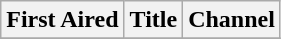<table class="wikitable">
<tr>
<th>First Aired</th>
<th>Title</th>
<th>Channel</th>
</tr>
<tr>
</tr>
</table>
